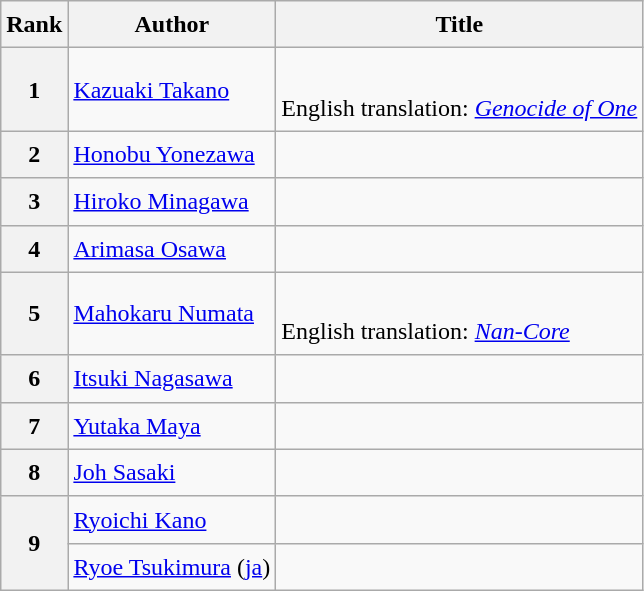<table class="wikitable sortable" style="font-size:1.00em; line-height:1.5em;">
<tr>
<th>Rank</th>
<th>Author</th>
<th>Title</th>
</tr>
<tr>
<th>1</th>
<td><a href='#'>Kazuaki Takano</a></td>
<td><br>English translation: <em><a href='#'>Genocide of One</a></em></td>
</tr>
<tr>
<th>2</th>
<td><a href='#'>Honobu Yonezawa</a></td>
<td></td>
</tr>
<tr>
<th>3</th>
<td><a href='#'>Hiroko Minagawa</a></td>
<td></td>
</tr>
<tr>
<th>4</th>
<td><a href='#'>Arimasa Osawa</a></td>
<td></td>
</tr>
<tr>
<th>5</th>
<td><a href='#'>Mahokaru Numata</a></td>
<td><br>English translation: <em><a href='#'>Nan-Core</a></em></td>
</tr>
<tr>
<th>6</th>
<td><a href='#'>Itsuki Nagasawa</a></td>
<td></td>
</tr>
<tr>
<th>7</th>
<td><a href='#'>Yutaka Maya</a></td>
<td></td>
</tr>
<tr>
<th>8</th>
<td><a href='#'>Joh Sasaki</a></td>
<td></td>
</tr>
<tr>
<th rowspan="2">9</th>
<td><a href='#'>Ryoichi Kano</a></td>
<td></td>
</tr>
<tr>
<td><a href='#'>Ryoe Tsukimura</a> (<a href='#'>ja</a>)</td>
<td></td>
</tr>
</table>
